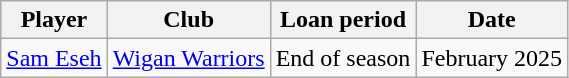<table class="wikitable">
<tr>
<th>Player</th>
<th>Club</th>
<th>Loan period</th>
<th>Date</th>
</tr>
<tr>
<td> <a href='#'>Sam Eseh</a></td>
<td> <a href='#'>Wigan Warriors</a></td>
<td>End of season</td>
<td>February 2025</td>
</tr>
</table>
